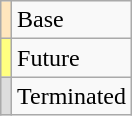<table class="wikitable" style="margin: 1em auto;">
<tr>
<td style="background-color:#FFE6BD"></td>
<td>Base</td>
</tr>
<tr>
<td style="background-color:#FFFF80"></td>
<td>Future</td>
</tr>
<tr>
<td style="background-color:#DDDDDD"></td>
<td>Terminated</td>
</tr>
</table>
